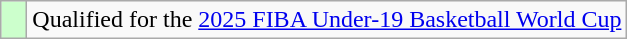<table class="wikitable">
<tr>
<td width=10px bgcolor="#ccffcc"></td>
<td>Qualified for the <a href='#'>2025 FIBA Under-19 Basketball World Cup</a></td>
</tr>
</table>
